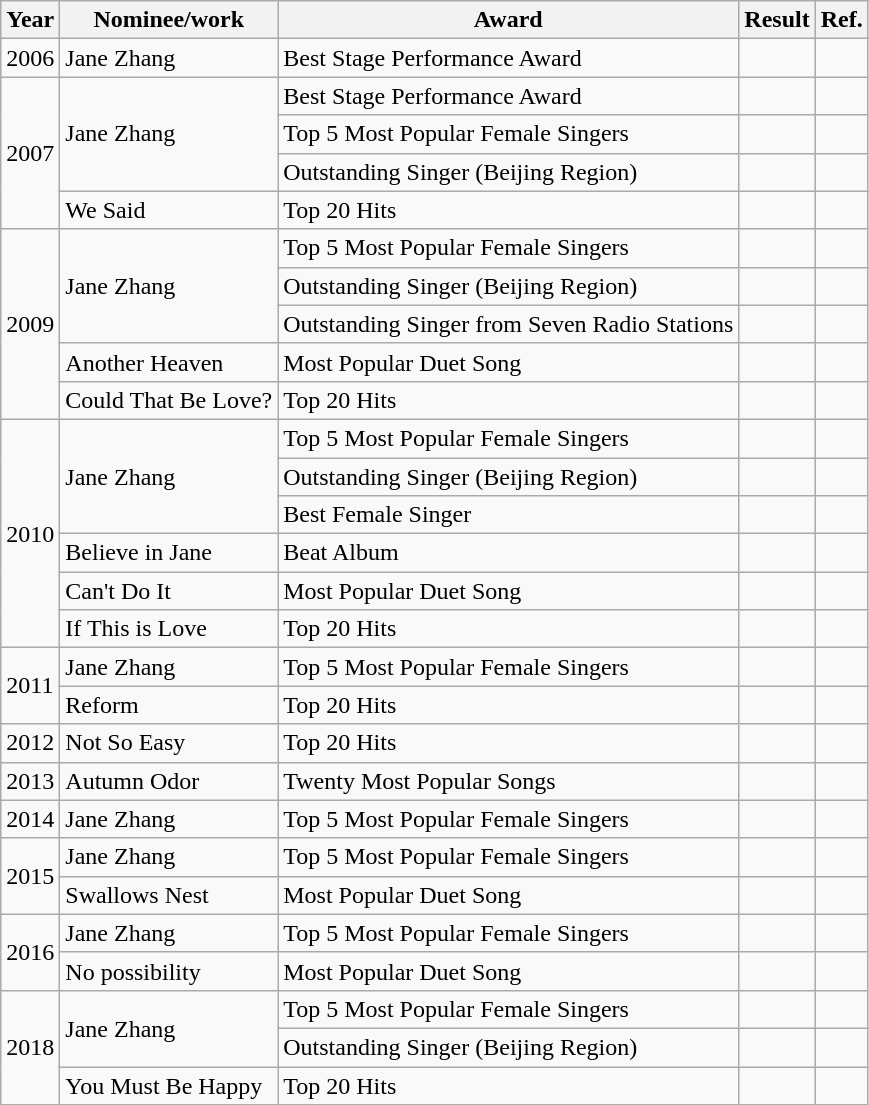<table class="wikitable">
<tr>
<th>Year</th>
<th>Nominee/work</th>
<th>Award</th>
<th><strong>Result</strong></th>
<th>Ref.</th>
</tr>
<tr>
<td>2006</td>
<td>Jane Zhang</td>
<td>Best Stage Performance Award</td>
<td></td>
<td></td>
</tr>
<tr>
<td rowspan="4">2007</td>
<td rowspan="3">Jane Zhang</td>
<td>Best Stage Performance Award</td>
<td></td>
<td></td>
</tr>
<tr>
<td>Top 5 Most Popular Female Singers</td>
<td></td>
<td></td>
</tr>
<tr>
<td>Outstanding Singer (Beijing Region)</td>
<td></td>
<td></td>
</tr>
<tr>
<td>We Said</td>
<td>Top 20 Hits</td>
<td></td>
<td></td>
</tr>
<tr>
<td rowspan="5">2009</td>
<td rowspan="3">Jane Zhang</td>
<td>Top 5 Most Popular Female Singers</td>
<td></td>
<td></td>
</tr>
<tr>
<td>Outstanding Singer (Beijing Region)</td>
<td></td>
<td></td>
</tr>
<tr>
<td>Outstanding Singer from Seven Radio Stations</td>
<td></td>
<td></td>
</tr>
<tr>
<td>Another Heaven</td>
<td>Most Popular Duet Song</td>
<td></td>
<td></td>
</tr>
<tr>
<td>Could That Be Love?</td>
<td>Top 20 Hits</td>
<td></td>
<td></td>
</tr>
<tr>
<td rowspan="6">2010</td>
<td rowspan="3">Jane Zhang</td>
<td>Top 5 Most Popular Female Singers</td>
<td></td>
<td></td>
</tr>
<tr>
<td>Outstanding Singer (Beijing Region)</td>
<td></td>
<td></td>
</tr>
<tr>
<td>Best Female Singer</td>
<td></td>
<td></td>
</tr>
<tr>
<td>Believe in Jane</td>
<td>Beat Album</td>
<td></td>
<td></td>
</tr>
<tr>
<td>Can't Do It</td>
<td>Most Popular Duet Song</td>
<td></td>
<td></td>
</tr>
<tr>
<td>If This is Love</td>
<td>Top 20 Hits</td>
<td></td>
<td></td>
</tr>
<tr>
<td rowspan="2">2011</td>
<td>Jane Zhang</td>
<td>Top 5 Most Popular Female Singers</td>
<td></td>
<td></td>
</tr>
<tr>
<td>Reform</td>
<td>Top 20 Hits</td>
<td></td>
<td></td>
</tr>
<tr>
<td>2012</td>
<td>Not So Easy</td>
<td>Top 20 Hits</td>
<td></td>
<td></td>
</tr>
<tr>
<td>2013</td>
<td>Autumn Odor</td>
<td>Twenty Most Popular Songs</td>
<td></td>
<td></td>
</tr>
<tr>
<td>2014</td>
<td>Jane Zhang</td>
<td>Top 5 Most Popular Female Singers</td>
<td></td>
<td></td>
</tr>
<tr>
<td rowspan="2">2015</td>
<td>Jane Zhang</td>
<td>Top 5 Most Popular Female Singers</td>
<td></td>
<td></td>
</tr>
<tr>
<td>Swallows Nest</td>
<td>Most Popular Duet Song</td>
<td></td>
<td></td>
</tr>
<tr>
<td rowspan="2">2016</td>
<td>Jane Zhang</td>
<td>Top 5 Most Popular Female Singers</td>
<td></td>
<td></td>
</tr>
<tr>
<td>No possibility</td>
<td>Most Popular Duet Song</td>
<td></td>
<td></td>
</tr>
<tr>
<td rowspan="3">2018</td>
<td rowspan="2">Jane Zhang</td>
<td>Top 5 Most Popular Female Singers</td>
<td></td>
<td></td>
</tr>
<tr>
<td>Outstanding Singer (Beijing Region)</td>
<td></td>
<td></td>
</tr>
<tr>
<td>You Must Be Happy</td>
<td>Top 20 Hits</td>
<td></td>
<td></td>
</tr>
</table>
